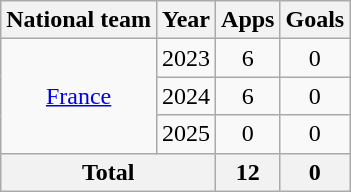<table class="wikitable" style="text-align:center">
<tr>
<th>National team</th>
<th>Year</th>
<th>Apps</th>
<th>Goals</th>
</tr>
<tr>
<td rowspan="3"><a href='#'>France</a></td>
<td>2023</td>
<td>6</td>
<td>0</td>
</tr>
<tr>
<td>2024</td>
<td>6</td>
<td>0</td>
</tr>
<tr>
<td>2025</td>
<td>0</td>
<td>0</td>
</tr>
<tr>
<th colspan="2">Total</th>
<th>12</th>
<th>0</th>
</tr>
</table>
